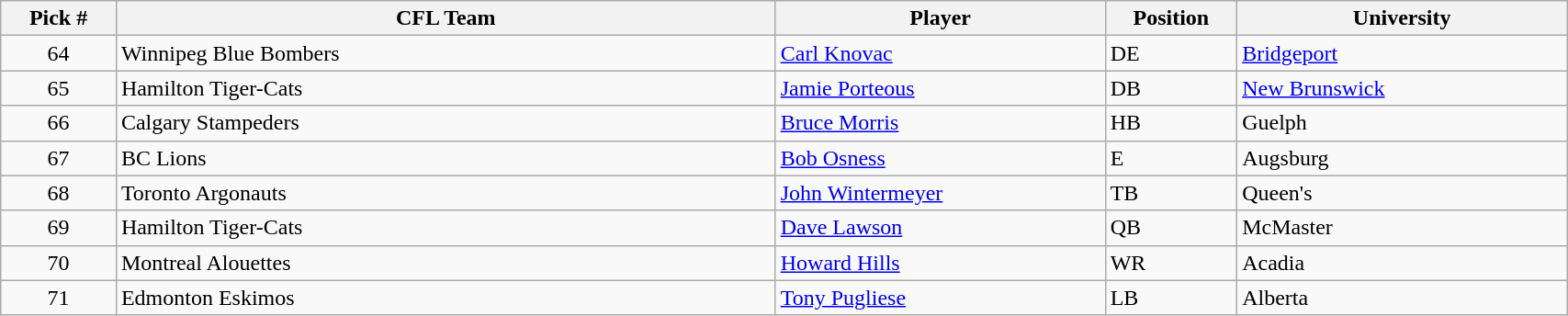<table class="wikitable" style="width: 90%">
<tr>
<th width=7%>Pick #</th>
<th width=40%>CFL Team</th>
<th width=20%>Player</th>
<th width=8%>Position</th>
<th width=20%>University</th>
</tr>
<tr>
<td align=center>64</td>
<td>Winnipeg Blue Bombers</td>
<td><a href='#'>Carl Knovac</a></td>
<td>DE</td>
<td><a href='#'>Bridgeport</a></td>
</tr>
<tr>
<td align=center>65</td>
<td>Hamilton Tiger-Cats</td>
<td><a href='#'>Jamie Porteous</a></td>
<td>DB</td>
<td><a href='#'>New Brunswick</a></td>
</tr>
<tr>
<td align=center>66</td>
<td>Calgary Stampeders</td>
<td><a href='#'>Bruce Morris</a></td>
<td>HB</td>
<td>Guelph</td>
</tr>
<tr>
<td align=center>67</td>
<td>BC Lions</td>
<td><a href='#'>Bob Osness</a></td>
<td>E</td>
<td>Augsburg</td>
</tr>
<tr>
<td align=center>68</td>
<td>Toronto Argonauts</td>
<td><a href='#'>John Wintermeyer</a></td>
<td>TB</td>
<td>Queen's</td>
</tr>
<tr>
<td align=center>69</td>
<td>Hamilton Tiger-Cats</td>
<td><a href='#'>Dave Lawson</a></td>
<td>QB</td>
<td>McMaster</td>
</tr>
<tr>
<td align=center>70</td>
<td>Montreal Alouettes</td>
<td><a href='#'>Howard Hills</a></td>
<td>WR</td>
<td>Acadia</td>
</tr>
<tr>
<td align=center>71</td>
<td>Edmonton Eskimos</td>
<td><a href='#'>Tony Pugliese</a></td>
<td>LB</td>
<td>Alberta</td>
</tr>
</table>
